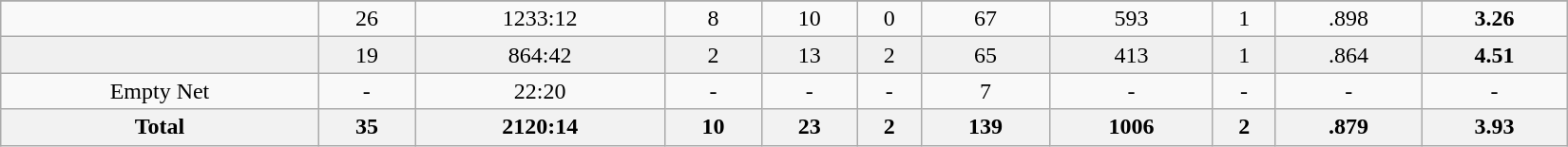<table class="wikitable sortable" width=1100>
<tr align="center">
</tr>
<tr align="center" bgcolor="">
<td></td>
<td>26</td>
<td>1233:12</td>
<td>8</td>
<td>10</td>
<td>0</td>
<td>67</td>
<td>593</td>
<td>1</td>
<td>.898</td>
<td><strong>3.26</strong></td>
</tr>
<tr align="center" bgcolor="f0f0f0">
<td></td>
<td>19</td>
<td>864:42</td>
<td>2</td>
<td>13</td>
<td>2</td>
<td>65</td>
<td>413</td>
<td>1</td>
<td>.864</td>
<td><strong>4.51</strong></td>
</tr>
<tr align="center" bgcolor="">
<td>Empty Net</td>
<td>-</td>
<td>22:20</td>
<td>-</td>
<td>-</td>
<td>-</td>
<td>7</td>
<td>-</td>
<td>-</td>
<td>-</td>
<td>-</td>
</tr>
<tr>
<th>Total</th>
<th>35</th>
<th>2120:14</th>
<th>10</th>
<th>23</th>
<th>2</th>
<th>139</th>
<th>1006</th>
<th>2</th>
<th>.879</th>
<th>3.93</th>
</tr>
</table>
